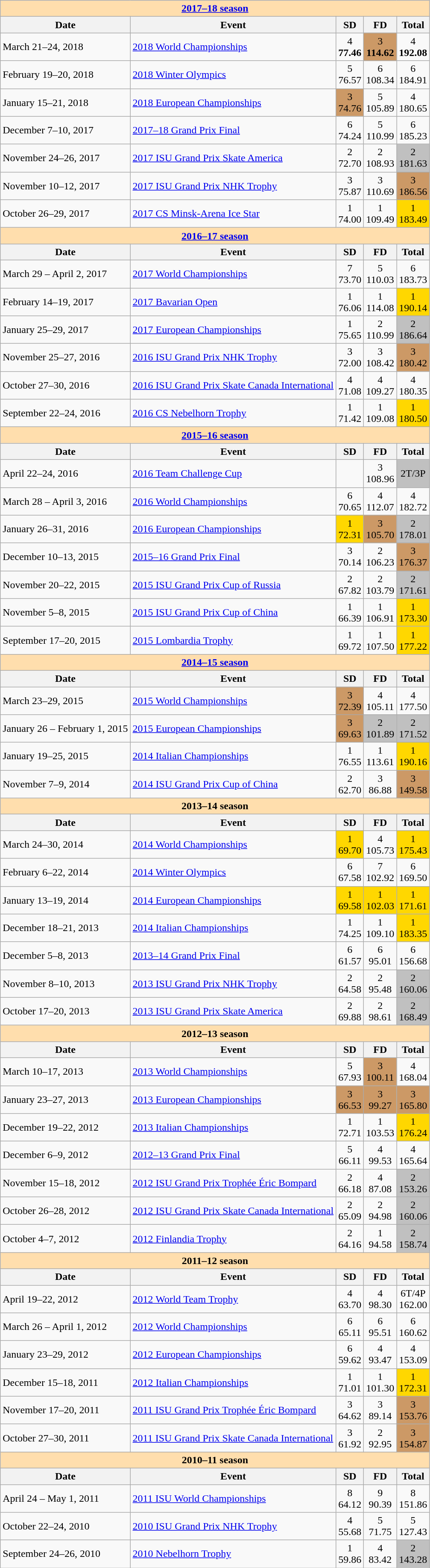<table class="wikitable">
<tr>
<th style="background-color: #ffdead;" colspan=5 align=center><a href='#'>2017–18 season</a></th>
</tr>
<tr>
<th>Date</th>
<th>Event</th>
<th>SD</th>
<th>FD</th>
<th>Total</th>
</tr>
<tr>
<td>March 21–24, 2018</td>
<td><a href='#'>2018 World Championships</a></td>
<td align=center>4 <br> <strong>77.46</strong></td>
<td align=center bgcolor=cc9966>3 <br> <strong>114.62</strong></td>
<td align=center>4 <br> <strong>192.08</strong></td>
</tr>
<tr>
<td>February 19–20, 2018</td>
<td><a href='#'>2018 Winter Olympics</a></td>
<td align=center>5 <br> 76.57</td>
<td align=center>6 <br> 108.34</td>
<td align=center>6 <br> 184.91</td>
</tr>
<tr>
<td>January 15–21, 2018</td>
<td><a href='#'>2018 European Championships</a></td>
<td align=center bgcolor=cc9966>3 <br> 74.76</td>
<td align=center>5 <br> 105.89</td>
<td align=center>4 <br> 180.65</td>
</tr>
<tr>
<td>December 7–10, 2017</td>
<td><a href='#'>2017–18 Grand Prix Final</a></td>
<td align=center>6 <br> 74.24</td>
<td align=center>5 <br> 110.99</td>
<td align=center>6 <br> 185.23</td>
</tr>
<tr>
<td>November 24–26, 2017</td>
<td><a href='#'>2017 ISU Grand Prix Skate America</a></td>
<td align=center>2 <br> 72.70</td>
<td align=center>2 <br> 108.93</td>
<td align=center bgcolor=silver>2 <br> 181.63</td>
</tr>
<tr>
<td>November 10–12, 2017</td>
<td><a href='#'>2017 ISU Grand Prix NHK Trophy</a></td>
<td align=center>3 <br> 75.87</td>
<td align=center>3 <br> 110.69</td>
<td align=center bgcolor=cc9966>3 <br> 186.56</td>
</tr>
<tr>
<td>October 26–29, 2017</td>
<td><a href='#'>2017 CS Minsk-Arena Ice Star</a></td>
<td align=center>1 <br> 74.00</td>
<td align=center>1 <br> 109.49</td>
<td align=center bgcolor=gold>1 <br> 183.49</td>
</tr>
<tr>
<th style="background-color: #ffdead;" colspan=5 align=center><a href='#'>2016–17 season</a></th>
</tr>
<tr>
<th>Date</th>
<th>Event</th>
<th>SD</th>
<th>FD</th>
<th>Total</th>
</tr>
<tr>
<td>March 29 – April 2, 2017</td>
<td><a href='#'>2017 World Championships</a></td>
<td align=center>7 <br> 73.70</td>
<td align=center>5 <br> 110.03</td>
<td align=center>6 <br> 183.73</td>
</tr>
<tr>
<td>February 14–19, 2017</td>
<td><a href='#'>2017 Bavarian Open</a></td>
<td align=center>1 <br> 76.06</td>
<td align=center>1 <br> 114.08</td>
<td align=center bgcolor=gold>1 <br> 190.14</td>
</tr>
<tr>
<td>January 25–29, 2017</td>
<td><a href='#'>2017 European Championships</a></td>
<td align=center>1 <br> 75.65</td>
<td align=center>2 <br> 110.99</td>
<td align=center bgcolor=silver>2 <br> 186.64</td>
</tr>
<tr>
<td>November 25–27, 2016</td>
<td><a href='#'>2016 ISU Grand Prix NHK Trophy</a></td>
<td align=center>3 <br> 72.00</td>
<td align=center>3 <br> 108.42</td>
<td align=center bgcolor=cc9966>3 <br> 180.42</td>
</tr>
<tr>
<td>October 27–30, 2016</td>
<td><a href='#'>2016 ISU Grand Prix Skate Canada International</a></td>
<td align=center>4 <br> 71.08</td>
<td align=center>4 <br> 109.27</td>
<td align=center>4 <br> 180.35</td>
</tr>
<tr>
<td>September 22–24, 2016</td>
<td><a href='#'>2016 CS Nebelhorn Trophy</a></td>
<td align=center>1 <br> 71.42</td>
<td align=center>1 <br> 109.08</td>
<td align=center bgcolor=gold>1 <br> 180.50</td>
</tr>
<tr>
<th style="background-color: #ffdead;" colspan=5 align=center><a href='#'>2015–16 season</a></th>
</tr>
<tr>
<th>Date</th>
<th>Event</th>
<th>SD</th>
<th>FD</th>
<th>Total</th>
</tr>
<tr>
<td>April 22–24, 2016</td>
<td><a href='#'>2016 Team Challenge Cup</a></td>
<td></td>
<td align=center>3 <br> 108.96</td>
<td align=center bgcolor=silver>2T/3P</td>
</tr>
<tr>
<td>March 28 – April 3, 2016</td>
<td><a href='#'>2016 World Championships</a></td>
<td align=center>6 <br> 70.65</td>
<td align=center>4 <br> 112.07</td>
<td align=center>4 <br> 182.72</td>
</tr>
<tr>
<td>January 26–31, 2016</td>
<td><a href='#'>2016 European Championships</a></td>
<td align=center bgcolor=gold>1 <br> 72.31</td>
<td align=center bgcolor=cc9966>3 <br> 105.70</td>
<td align=center bgcolor=silver>2 <br> 178.01</td>
</tr>
<tr>
<td>December 10–13, 2015</td>
<td><a href='#'>2015–16 Grand Prix Final</a></td>
<td align=center>3 <br> 70.14</td>
<td align=center>2 <br> 106.23</td>
<td align=center bgcolor=cc9966>3 <br> 176.37</td>
</tr>
<tr>
<td>November 20–22, 2015</td>
<td><a href='#'>2015 ISU Grand Prix Cup of Russia</a></td>
<td align=center>2 <br> 67.82</td>
<td align=center>2 <br> 103.79</td>
<td align=center bgcolor=silver>2 <br> 171.61</td>
</tr>
<tr>
<td>November 5–8, 2015</td>
<td><a href='#'>2015 ISU Grand Prix Cup of China</a></td>
<td align=center>1 <br> 66.39</td>
<td align=center>1 <br> 106.91</td>
<td align=center bgcolor=gold>1 <br> 173.30</td>
</tr>
<tr>
<td>September 17–20, 2015</td>
<td><a href='#'>2015 Lombardia Trophy</a></td>
<td align=center>1 <br> 69.72</td>
<td align=center>1 <br> 107.50</td>
<td align=center bgcolor=gold>1 <br> 177.22</td>
</tr>
<tr>
<th style="background-color: #ffdead;" colspan=5 align=center><a href='#'>2014–15 season</a></th>
</tr>
<tr>
<th>Date</th>
<th>Event</th>
<th>SD</th>
<th>FD</th>
<th>Total</th>
</tr>
<tr>
<td>March 23–29, 2015</td>
<td><a href='#'>2015 World Championships</a></td>
<td align=center bgcolor=cc9966>3 <br> 72.39</td>
<td align=center>4 <br> 105.11</td>
<td align=center>4 <br> 177.50</td>
</tr>
<tr>
<td>January 26 – February 1, 2015</td>
<td><a href='#'>2015 European Championships</a></td>
<td align=center bgcolor=cc9966>3 <br> 69.63</td>
<td align=center bgcolor=silver>2 <br> 101.89</td>
<td align=center bgcolor=silver>2 <br> 171.52</td>
</tr>
<tr>
<td>January 19–25, 2015</td>
<td><a href='#'>2014 Italian Championships</a></td>
<td align="center">1 <br> 76.55</td>
<td align="center">1 <br> 113.61</td>
<td align="center" bgcolor=gold>1 <br> 190.16</td>
</tr>
<tr>
<td>November 7–9, 2014</td>
<td><a href='#'>2014 ISU Grand Prix Cup of China</a></td>
<td align=center>2 <br> 62.70</td>
<td align=center>3 <br> 86.88</td>
<td align=center bgcolor=cc9966>3 <br> 149.58</td>
</tr>
<tr>
<th style="background-color: #ffdead;" colspan=5 align="center">2013–14 season</th>
</tr>
<tr>
<th>Date</th>
<th>Event</th>
<th>SD</th>
<th>FD</th>
<th>Total</th>
</tr>
<tr>
<td>March 24–30, 2014</td>
<td><a href='#'>2014 World Championships</a></td>
<td align=center bgcolor=gold>1 <br> 69.70</td>
<td align=center>4 <br> 105.73</td>
<td align=center bgcolor=gold>1 <br> 175.43</td>
</tr>
<tr>
<td>February 6–22, 2014</td>
<td><a href='#'>2014 Winter Olympics</a></td>
<td align="center">6 <br> 67.58</td>
<td align="center">7 <br> 102.92</td>
<td align="center">6 <br> 169.50</td>
</tr>
<tr>
<td>January 13–19, 2014</td>
<td><a href='#'>2014 European Championships</a></td>
<td align=center bgcolor=gold>1 <br> 69.58</td>
<td align=center bgcolor=gold>1 <br> 102.03</td>
<td align=center bgcolor=gold>1 <br> 171.61</td>
</tr>
<tr>
<td>December 18–21, 2013</td>
<td><a href='#'>2014 Italian Championships</a></td>
<td align="center">1 <br> 74.25</td>
<td align="center">1 <br> 109.10</td>
<td align="center" bgcolor=gold>1 <br> 183.35</td>
</tr>
<tr>
<td>December 5–8, 2013</td>
<td><a href='#'>2013–14 Grand Prix Final</a></td>
<td align="center">6 <br> 61.57</td>
<td align="center">6 <br> 95.01</td>
<td align="center">6 <br> 156.68</td>
</tr>
<tr>
<td>November 8–10, 2013</td>
<td><a href='#'>2013 ISU Grand Prix NHK Trophy</a></td>
<td align="center">2 <br> 64.58</td>
<td align="center">2 <br> 95.48</td>
<td align="center" bgcolor=silver>2 <br> 160.06</td>
</tr>
<tr>
<td>October 17–20, 2013</td>
<td><a href='#'>2013 ISU Grand Prix Skate America</a></td>
<td align="center">2 <br> 69.88</td>
<td align="center">2 <br> 98.61</td>
<td align="center" bgcolor=silver>2 <br> 168.49</td>
</tr>
<tr>
<th style="background-color: #ffdead;" colspan=5 align="center">2012–13 season</th>
</tr>
<tr>
<th>Date</th>
<th>Event</th>
<th>SD</th>
<th>FD</th>
<th>Total</th>
</tr>
<tr>
<td>March 10–17, 2013</td>
<td><a href='#'>2013 World Championships</a></td>
<td align="center">5 <br> 67.93</td>
<td align="center" bgcolor=cc9966>3 <br> 100.11</td>
<td align="center">4 <br> 168.04</td>
</tr>
<tr>
<td>January 23–27, 2013</td>
<td><a href='#'>2013 European Championships</a></td>
<td align=center bgcolor=cc9966>3 <br> 66.53</td>
<td align=center bgcolor=cc9966>3 <br> 99.27</td>
<td align=center bgcolor=cc9966>3 <br> 165.80</td>
</tr>
<tr>
<td>December 19–22, 2012</td>
<td><a href='#'>2013 Italian Championships</a></td>
<td align="center">1 <br> 72.71</td>
<td align="center">1 <br> 103.53</td>
<td align="center" bgcolor=gold>1 <br> 176.24</td>
</tr>
<tr>
<td>December 6–9, 2012</td>
<td><a href='#'>2012–13 Grand Prix Final</a></td>
<td align="center">5 <br> 66.11</td>
<td align="center">4 <br> 99.53</td>
<td align="center">4 <br> 165.64</td>
</tr>
<tr>
<td>November 15–18, 2012</td>
<td><a href='#'>2012 ISU Grand Prix Trophée Éric Bompard</a></td>
<td align="center">2 <br> 66.18</td>
<td align="center">4 <br> 87.08</td>
<td align="center" bgcolor=silver>2 <br> 153.26</td>
</tr>
<tr>
<td>October 26–28, 2012</td>
<td><a href='#'>2012 ISU Grand Prix Skate Canada International</a></td>
<td align="center">2 <br> 65.09</td>
<td align="center">2 <br> 94.98</td>
<td align="center" bgcolor=silver>2 <br> 160.06</td>
</tr>
<tr>
<td>October 4–7, 2012</td>
<td><a href='#'>2012 Finlandia Trophy</a></td>
<td align="center">2 <br> 64.16</td>
<td align="center">1 <br> 94.58</td>
<td align="center" bgcolor=silver>2 <br> 158.74</td>
</tr>
<tr>
<th style="background-color: #ffdead;" colspan=5 align="center">2011–12 season</th>
</tr>
<tr>
<th>Date</th>
<th>Event</th>
<th>SD</th>
<th>FD</th>
<th>Total</th>
</tr>
<tr>
<td>April 19–22, 2012</td>
<td><a href='#'>2012 World Team Trophy</a></td>
<td align="center">4 <br> 63.70</td>
<td align="center">4 <br> 98.30</td>
<td align="center">6T/4P <br> 162.00</td>
</tr>
<tr>
<td>March 26 – April 1, 2012</td>
<td><a href='#'>2012 World Championships</a></td>
<td align="center">6 <br> 65.11</td>
<td align="center">6 <br> 95.51</td>
<td align="center">6 <br> 160.62</td>
</tr>
<tr>
<td>January 23–29, 2012</td>
<td><a href='#'>2012 European Championships</a></td>
<td align=center>6 <br> 59.62</td>
<td align=center>4 <br> 93.47</td>
<td align=center>4 <br> 153.09</td>
</tr>
<tr>
<td>December 15–18, 2011</td>
<td><a href='#'>2012 Italian Championships</a></td>
<td align="center">1 <br> 71.01</td>
<td align="center">1 <br> 101.30</td>
<td align="center" bgcolor=gold>1 <br> 172.31</td>
</tr>
<tr>
<td>November 17–20, 2011</td>
<td><a href='#'>2011 ISU Grand Prix Trophée Éric Bompard</a></td>
<td align="center">3 <br> 64.62</td>
<td align="center">3 <br> 89.14</td>
<td align="center" bgcolor=cc9966>3 <br> 153.76</td>
</tr>
<tr>
<td>October 27–30, 2011</td>
<td><a href='#'>2011 ISU Grand Prix Skate Canada International</a></td>
<td align="center">3 <br> 61.92</td>
<td align="center">2 <br> 92.95</td>
<td align="center" bgcolor=cc9966>3 <br> 154.87</td>
</tr>
<tr>
<th style="background-color: #ffdead;" colspan=5 align="center">2010–11 season</th>
</tr>
<tr>
<th>Date</th>
<th>Event</th>
<th>SD</th>
<th>FD</th>
<th>Total</th>
</tr>
<tr>
<td>April 24 – May 1, 2011</td>
<td><a href='#'>2011 ISU World Championships</a></td>
<td align="center">8 <br> 64.12</td>
<td align="center">9 <br> 90.39</td>
<td align="center">8 <br> 151.86</td>
</tr>
<tr>
<td>October 22–24, 2010</td>
<td><a href='#'>2010 ISU Grand Prix NHK Trophy</a></td>
<td align="center">4 <br> 55.68</td>
<td align="center">5 <br> 71.75</td>
<td align="center">5 <br> 127.43</td>
</tr>
<tr>
<td>September 24–26, 2010</td>
<td><a href='#'>2010 Nebelhorn Trophy</a></td>
<td align="center">1 <br> 59.86</td>
<td align="center">4 <br> 83.42</td>
<td align="center" bgcolor=silver>2 <br> 143.28</td>
</tr>
</table>
